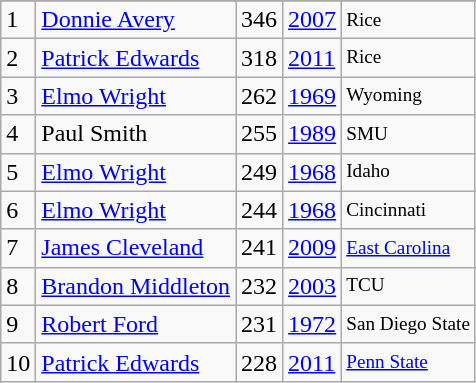<table class="wikitable">
<tr>
</tr>
<tr>
<td>1</td>
<td><a href='#'>Donnie Avery</a></td>
<td>346</td>
<td><a href='#'>2007</a></td>
<td style="font-size:80%;">Rice</td>
</tr>
<tr>
<td>2</td>
<td><a href='#'>Patrick Edwards</a></td>
<td>318</td>
<td><a href='#'>2011</a></td>
<td style="font-size:80%;">Rice</td>
</tr>
<tr>
<td>3</td>
<td><a href='#'>Elmo Wright</a></td>
<td>262</td>
<td><a href='#'>1969</a></td>
<td style="font-size:80%;">Wyoming</td>
</tr>
<tr>
<td>4</td>
<td>Paul Smith</td>
<td>255</td>
<td><a href='#'>1989</a></td>
<td style="font-size:80%;">SMU</td>
</tr>
<tr>
<td>5</td>
<td><a href='#'>Elmo Wright</a></td>
<td>249</td>
<td><a href='#'>1968</a></td>
<td style="font-size:80%;">Idaho</td>
</tr>
<tr>
<td>6</td>
<td><a href='#'>Elmo Wright</a></td>
<td>244</td>
<td><a href='#'>1968</a></td>
<td style="font-size:80%;">Cincinnati</td>
</tr>
<tr>
<td>7</td>
<td><a href='#'>James Cleveland</a></td>
<td>241</td>
<td><a href='#'>2009</a></td>
<td style="font-size:80%;"><a href='#'>East Carolina</a></td>
</tr>
<tr>
<td>8</td>
<td><a href='#'>Brandon Middleton</a></td>
<td>232</td>
<td><a href='#'>2003</a></td>
<td style="font-size:80%;">TCU</td>
</tr>
<tr>
<td>9</td>
<td><a href='#'>Robert Ford</a></td>
<td>231</td>
<td><a href='#'>1972</a></td>
<td style="font-size:80%;">San Diego State</td>
</tr>
<tr>
<td>10</td>
<td><a href='#'>Patrick Edwards</a></td>
<td>228</td>
<td><a href='#'>2011</a></td>
<td style="font-size:80%;"><a href='#'>Penn State</a></td>
</tr>
</table>
